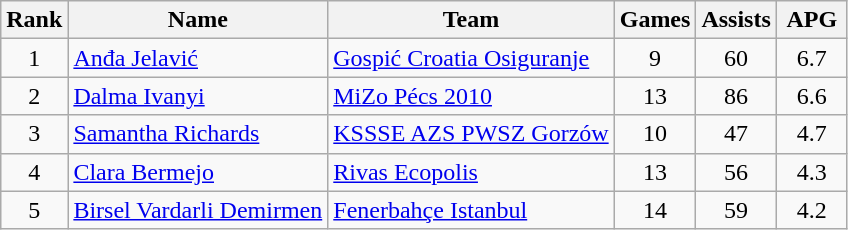<table class="wikitable" style="text-align: center;">
<tr>
<th>Rank</th>
<th>Name</th>
<th>Team</th>
<th>Games</th>
<th>Assists</th>
<th width=40>APG</th>
</tr>
<tr>
<td>1</td>
<td align="left"> <a href='#'>Anđa Jelavić</a></td>
<td align=left> <a href='#'>Gospić Croatia Osiguranje</a></td>
<td>9</td>
<td>60</td>
<td>6.7</td>
</tr>
<tr>
<td>2</td>
<td align="left"> <a href='#'>Dalma Ivanyi</a></td>
<td align=left> <a href='#'>MiZo Pécs 2010</a></td>
<td>13</td>
<td>86</td>
<td>6.6</td>
</tr>
<tr>
<td>3</td>
<td align="left"> <a href='#'>Samantha Richards</a></td>
<td align=left> <a href='#'>KSSSE AZS PWSZ Gorzów</a></td>
<td>10</td>
<td>47</td>
<td>4.7</td>
</tr>
<tr>
<td>4</td>
<td align="left"> <a href='#'>Clara Bermejo</a></td>
<td align=left> <a href='#'>Rivas Ecopolis</a></td>
<td>13</td>
<td>56</td>
<td>4.3</td>
</tr>
<tr>
<td>5</td>
<td align="left"> <a href='#'>Birsel Vardarli Demirmen</a></td>
<td align=left> <a href='#'>Fenerbahçe Istanbul</a></td>
<td>14</td>
<td>59</td>
<td>4.2</td>
</tr>
</table>
